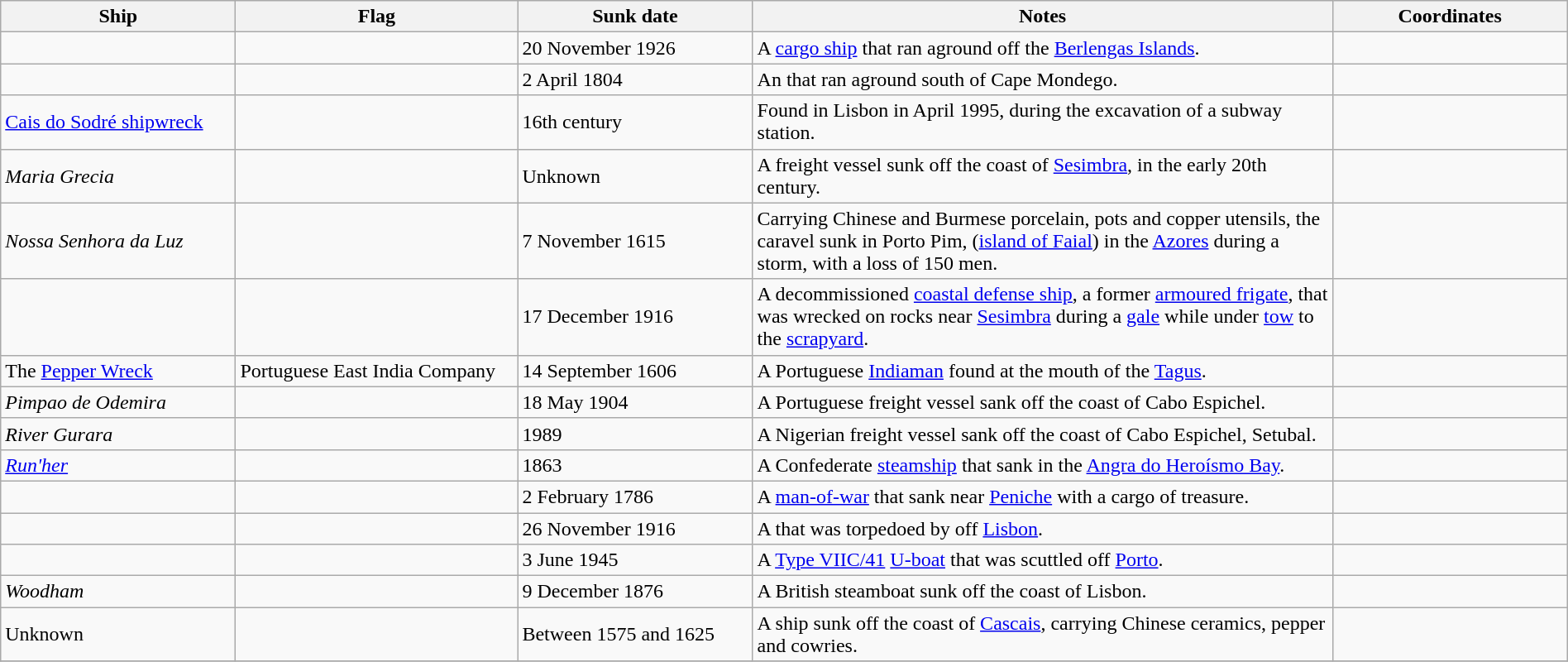<table class=wikitable | style = "width:100%">
<tr>
<th style="width:15%">Ship</th>
<th style="width:18%">Flag</th>
<th style="width:15%">Sunk date</th>
<th style="width:37%">Notes</th>
<th style="width:15%">Coordinates</th>
</tr>
<tr>
<td></td>
<td></td>
<td>20 November 1926</td>
<td>A <a href='#'>cargo ship</a> that ran aground off the <a href='#'>Berlengas Islands</a>.</td>
<td></td>
</tr>
<tr>
<td></td>
<td></td>
<td>2 April 1804</td>
<td>An  that ran aground  south of Cape Mondego.</td>
<td></td>
</tr>
<tr>
<td><a href='#'>Cais do Sodré shipwreck</a></td>
<td></td>
<td>16th century</td>
<td>Found in Lisbon in April 1995, during the excavation of a subway station.</td>
<td></td>
</tr>
<tr>
<td><em>Maria Grecia</em></td>
<td></td>
<td>Unknown</td>
<td>A freight vessel sunk off the coast of <a href='#'>Sesimbra</a>, in the early 20th century.</td>
<td></td>
</tr>
<tr>
<td><em>Nossa Senhora da Luz</em></td>
<td></td>
<td>7 November 1615</td>
<td>Carrying Chinese and Burmese porcelain, pots and copper utensils, the caravel sunk in Porto Pim, (<a href='#'>island of Faial</a>) in the <a href='#'>Azores</a> during a storm, with a loss of 150 men.</td>
<td></td>
</tr>
<tr>
<td></td>
<td></td>
<td>17 December 1916</td>
<td>A decommissioned <a href='#'>coastal defense ship</a>, a former <a href='#'>armoured frigate</a>, that was wrecked on rocks near <a href='#'>Sesimbra</a> during a <a href='#'>gale</a> while under <a href='#'>tow</a> to the <a href='#'>scrapyard</a>.</td>
<td></td>
</tr>
<tr>
<td>The <a href='#'>Pepper Wreck</a></td>
<td>Portuguese East India Company</td>
<td>14 September 1606</td>
<td>A Portuguese <a href='#'>Indiaman</a> found at the mouth of the <a href='#'>Tagus</a>.</td>
<td></td>
</tr>
<tr>
<td><em>Pimpao de Odemira</em></td>
<td></td>
<td>18 May 1904</td>
<td>A Portuguese freight vessel sank off the coast of Cabo Espichel.</td>
<td></td>
</tr>
<tr>
<td><em>River Gurara</em></td>
<td></td>
<td>1989</td>
<td>A Nigerian freight vessel sank off the coast of Cabo Espichel, Setubal.</td>
<td></td>
</tr>
<tr>
<td><a href='#'><em>Run'her</em></a></td>
<td></td>
<td>1863</td>
<td>A Confederate <a href='#'>steamship</a> that sank in the <a href='#'>Angra do Heroísmo Bay</a>.</td>
<td></td>
</tr>
<tr>
<td></td>
<td></td>
<td>2 February 1786</td>
<td>A <a href='#'>man-of-war</a> that sank near <a href='#'>Peniche</a> with a cargo of treasure.</td>
<td></td>
</tr>
<tr>
<td></td>
<td></td>
<td>26 November 1916</td>
<td>A  that was torpedoed by  off <a href='#'>Lisbon</a>.</td>
<td></td>
</tr>
<tr>
<td></td>
<td></td>
<td>3 June 1945</td>
<td>A <a href='#'>Type VIIC/41</a> <a href='#'>U-boat</a> that was scuttled off <a href='#'>Porto</a>.</td>
<td></td>
</tr>
<tr>
<td><em>Woodham</em></td>
<td></td>
<td>9 December 1876</td>
<td>A British steamboat sunk off the coast of Lisbon.</td>
<td></td>
</tr>
<tr>
<td>Unknown</td>
<td></td>
<td>Between 1575 and 1625</td>
<td>A ship sunk off the coast of <a href='#'>Cascais</a>, carrying Chinese ceramics, pepper and cowries.</td>
<td></td>
</tr>
<tr>
</tr>
</table>
